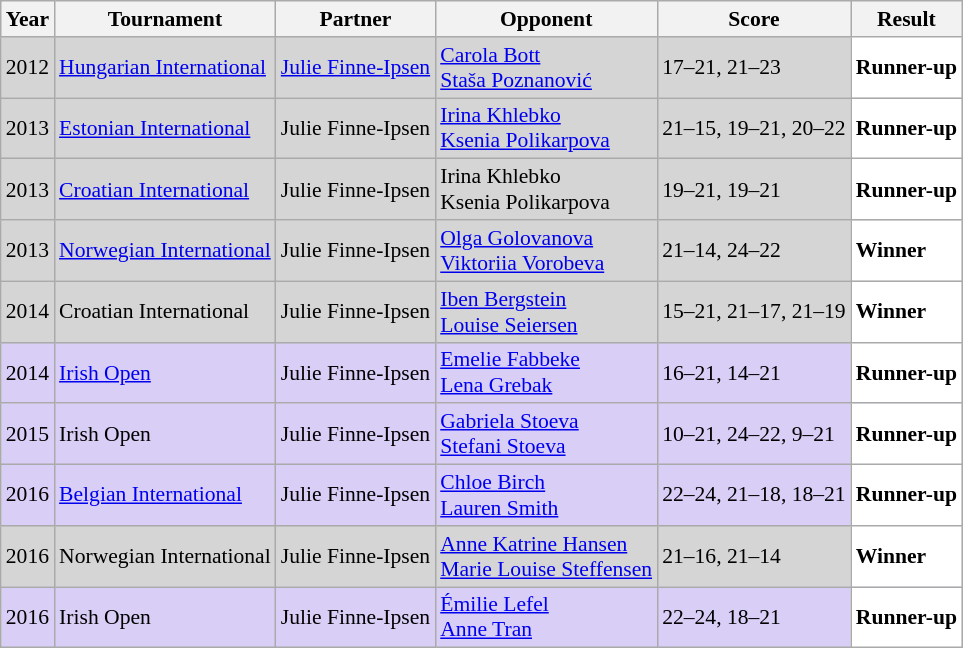<table class="sortable wikitable" style="font-size: 90%;">
<tr>
<th>Year</th>
<th>Tournament</th>
<th>Partner</th>
<th>Opponent</th>
<th>Score</th>
<th>Result</th>
</tr>
<tr style="background:#D5D5D5">
<td align="center">2012</td>
<td align="left"><a href='#'>Hungarian International</a></td>
<td align="left"> <a href='#'>Julie Finne-Ipsen</a></td>
<td align="left"> <a href='#'>Carola Bott</a> <br>  <a href='#'>Staša Poznanović</a></td>
<td align="left">17–21, 21–23</td>
<td style="text-align:left; background:white"> <strong>Runner-up</strong></td>
</tr>
<tr style="background:#D5D5D5">
<td align="center">2013</td>
<td align="left"><a href='#'>Estonian International</a></td>
<td align="left"> Julie Finne-Ipsen</td>
<td align="left"> <a href='#'>Irina Khlebko</a> <br>  <a href='#'>Ksenia Polikarpova</a></td>
<td align="left">21–15, 19–21, 20–22</td>
<td style="text-align:left; background:white"> <strong>Runner-up</strong></td>
</tr>
<tr style="background:#D5D5D5">
<td align="center">2013</td>
<td align="left"><a href='#'>Croatian International</a></td>
<td align="left"> Julie Finne-Ipsen</td>
<td align="left"> Irina Khlebko <br>  Ksenia Polikarpova</td>
<td align="left">19–21, 19–21</td>
<td style="text-align:left; background:white"> <strong>Runner-up</strong></td>
</tr>
<tr style="background:#D5D5D5">
<td align="center">2013</td>
<td align="left"><a href='#'>Norwegian International</a></td>
<td align="left"> Julie Finne-Ipsen</td>
<td align="left"> <a href='#'>Olga Golovanova</a> <br>  <a href='#'>Viktoriia Vorobeva</a></td>
<td align="left">21–14, 24–22</td>
<td style="text-align:left; background:white"> <strong>Winner</strong></td>
</tr>
<tr style="background:#D5D5D5">
<td align="center">2014</td>
<td align="left">Croatian International</td>
<td align="left"> Julie Finne-Ipsen</td>
<td align="left"> <a href='#'>Iben Bergstein</a> <br>  <a href='#'>Louise Seiersen</a></td>
<td align="left">15–21, 21–17, 21–19</td>
<td style="text-align:left; background:white"> <strong>Winner</strong></td>
</tr>
<tr style="background:#D8CEF6">
<td align="center">2014</td>
<td align="left"><a href='#'>Irish Open</a></td>
<td align="left"> Julie Finne-Ipsen</td>
<td align="left"> <a href='#'>Emelie Fabbeke</a> <br>  <a href='#'>Lena Grebak</a></td>
<td align="left">16–21, 14–21</td>
<td style="text-align:left; background:white"> <strong>Runner-up</strong></td>
</tr>
<tr style="background:#D8CEF6">
<td align="center">2015</td>
<td align="left">Irish Open</td>
<td align="left"> Julie Finne-Ipsen</td>
<td align="left"> <a href='#'>Gabriela Stoeva</a> <br>  <a href='#'>Stefani Stoeva</a></td>
<td align="left">10–21, 24–22, 9–21</td>
<td style="text-align:left; background:white"> <strong>Runner-up</strong></td>
</tr>
<tr style="background:#D8CEF6">
<td align="center">2016</td>
<td align="left"><a href='#'>Belgian International</a></td>
<td align="left"> Julie Finne-Ipsen</td>
<td align="left"> <a href='#'>Chloe Birch</a> <br>  <a href='#'>Lauren Smith</a></td>
<td align="left">22–24, 21–18, 18–21</td>
<td style="text-align:left; background:white"> <strong>Runner-up</strong></td>
</tr>
<tr style="background:#D5D5D5">
<td align="center">2016</td>
<td align="left">Norwegian International</td>
<td align="left"> Julie Finne-Ipsen</td>
<td align="left"> <a href='#'>Anne Katrine Hansen</a> <br>  <a href='#'>Marie Louise Steffensen</a></td>
<td align="left">21–16, 21–14</td>
<td style="text-align:left; background:white"> <strong>Winner</strong></td>
</tr>
<tr style="background:#D8CEF6">
<td align="center">2016</td>
<td align="left">Irish Open</td>
<td align="left"> Julie Finne-Ipsen</td>
<td align="left"> <a href='#'>Émilie Lefel</a> <br>  <a href='#'>Anne Tran</a></td>
<td align="left">22–24, 18–21</td>
<td style="text-align:left; background:white"> <strong>Runner-up</strong></td>
</tr>
</table>
